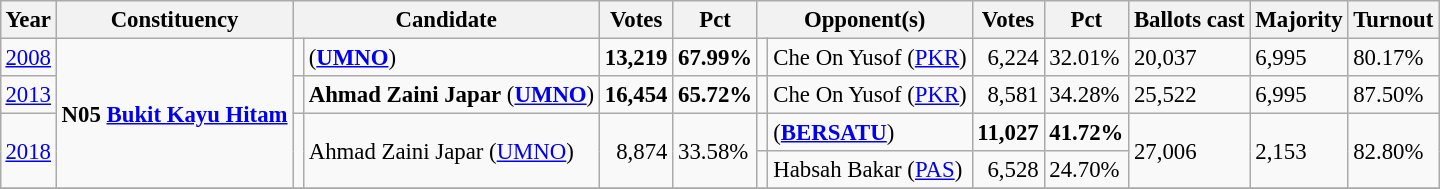<table class="wikitable" style="margin:0.5em ; font-size:95%">
<tr>
<th>Year</th>
<th>Constituency</th>
<th colspan=2>Candidate</th>
<th>Votes</th>
<th>Pct</th>
<th colspan=2>Opponent(s)</th>
<th>Votes</th>
<th>Pct</th>
<th>Ballots cast</th>
<th>Majority</th>
<th>Turnout</th>
</tr>
<tr>
<td><a href='#'>2008</a></td>
<td rowspan=4><strong>N05 <a href='#'>Bukit Kayu Hitam</a></strong></td>
<td></td>
<td> (<a href='#'><strong>UMNO</strong></a>)</td>
<td align="right"><strong>13,219</strong></td>
<td><strong>67.99%</strong></td>
<td></td>
<td>Che On Yusof (<a href='#'>PKR</a>)</td>
<td align="right">6,224</td>
<td>32.01%</td>
<td>20,037</td>
<td>6,995</td>
<td>80.17%</td>
</tr>
<tr>
<td><a href='#'>2013</a></td>
<td></td>
<td><strong>Ahmad Zaini Japar</strong> (<a href='#'><strong>UMNO</strong></a>)</td>
<td align="right"><strong>16,454</strong></td>
<td><strong>65.72%</strong></td>
<td></td>
<td>Che On Yusof (<a href='#'>PKR</a>)</td>
<td align="right">8,581</td>
<td>34.28%</td>
<td>25,522</td>
<td>6,995</td>
<td>87.50%</td>
</tr>
<tr>
<td rowspan=2><a href='#'>2018</a></td>
<td rowspan=2 ></td>
<td rowspan=2>Ahmad Zaini Japar (<a href='#'>UMNO</a>)</td>
<td rowspan=2 align="right">8,874</td>
<td rowspan=2>33.58%</td>
<td></td>
<td> (<a href='#'><strong>BERSATU</strong></a>)</td>
<td align="right"><strong>11,027</strong></td>
<td><strong>41.72%</strong></td>
<td rowspan=2>27,006</td>
<td rowspan=2>2,153</td>
<td rowspan=2>82.80%</td>
</tr>
<tr>
<td></td>
<td>Habsah Bakar (<a href='#'>PAS</a>)</td>
<td align="right">6,528</td>
<td>24.70%</td>
</tr>
<tr>
</tr>
</table>
